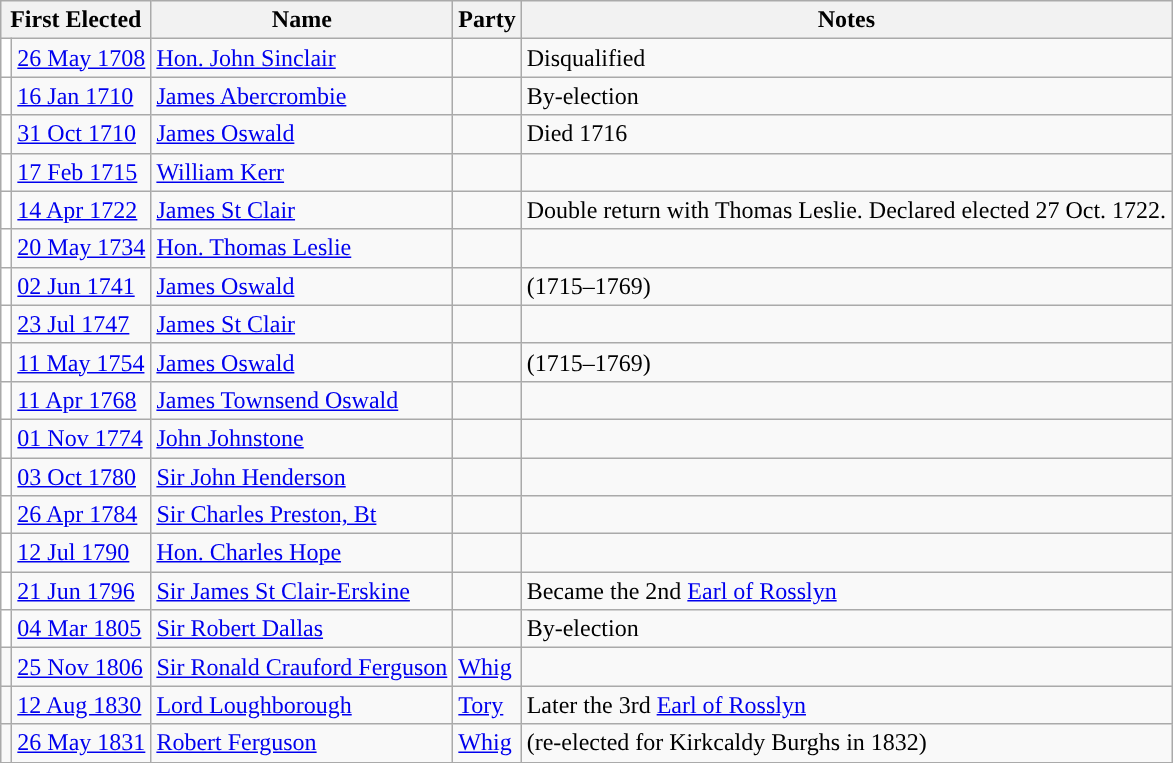<table class="wikitable">
<tr>
<th colspan="2">First Elected</th>
<th>Name </th>
<th>Party</th>
<th>Notes</th>
</tr>
<tr>
<td style="color:inherit;background-color: white"></td>
<td><a href='#'>26 May 1708</a></td>
<td><a href='#'>Hon. John Sinclair</a></td>
<td></td>
<td>Disqualified</td>
</tr>
<tr>
<td style="color:inherit;background-color: white"></td>
<td><a href='#'>16 Jan 1710</a></td>
<td><a href='#'>James Abercrombie</a></td>
<td></td>
<td>By-election</td>
</tr>
<tr>
<td style="color:inherit;background-color: white"></td>
<td><a href='#'>31 Oct 1710</a></td>
<td><a href='#'>James Oswald</a></td>
<td></td>
<td>Died 1716</td>
</tr>
<tr>
<td style="color:inherit;background-color: white"></td>
<td><a href='#'>17 Feb 1715</a></td>
<td><a href='#'>William Kerr</a></td>
<td></td>
<td></td>
</tr>
<tr>
<td style="color:inherit;background-color: white"></td>
<td><a href='#'>14 Apr 1722</a></td>
<td><a href='#'>James St Clair</a></td>
<td></td>
<td>Double return with Thomas Leslie. Declared elected 27 Oct. 1722.</td>
</tr>
<tr>
<td style="color:inherit;background-color: white"></td>
<td><a href='#'>20 May 1734</a></td>
<td><a href='#'>Hon. Thomas Leslie</a></td>
<td></td>
<td></td>
</tr>
<tr>
<td style="color:inherit;background-color: white"></td>
<td><a href='#'>02 Jun 1741</a></td>
<td><a href='#'>James Oswald</a></td>
<td></td>
<td>(1715–1769)</td>
</tr>
<tr>
<td style="color:inherit;background-color: white"></td>
<td><a href='#'>23 Jul 1747</a></td>
<td><a href='#'>James St Clair</a></td>
<td></td>
<td></td>
</tr>
<tr>
<td style="color:inherit;background-color: white"></td>
<td><a href='#'>11 May 1754</a></td>
<td><a href='#'>James Oswald</a></td>
<td></td>
<td>(1715–1769)</td>
</tr>
<tr>
<td style="color:inherit;background-color: white"></td>
<td><a href='#'>11 Apr 1768</a></td>
<td><a href='#'>James Townsend Oswald</a></td>
<td></td>
<td></td>
</tr>
<tr>
<td style="color:inherit;background-color: white"></td>
<td><a href='#'>01 Nov 1774</a></td>
<td><a href='#'>John Johnstone</a></td>
<td></td>
<td></td>
</tr>
<tr>
<td style="color:inherit;background-color: white"></td>
<td><a href='#'>03 Oct 1780</a></td>
<td><a href='#'>Sir John Henderson</a></td>
<td></td>
<td></td>
</tr>
<tr>
<td style="color:inherit;background-color: white"></td>
<td><a href='#'>26 Apr 1784</a></td>
<td><a href='#'>Sir Charles Preston, Bt</a></td>
<td></td>
<td></td>
</tr>
<tr>
<td style="color:inherit;background-color: white"></td>
<td><a href='#'>12 Jul 1790</a></td>
<td><a href='#'>Hon. Charles Hope</a></td>
<td></td>
<td></td>
</tr>
<tr>
<td style="color:inherit;background-color: white"></td>
<td><a href='#'>21 Jun 1796</a></td>
<td><a href='#'>Sir James St Clair-Erskine</a></td>
<td></td>
<td>Became the 2nd <a href='#'>Earl of Rosslyn</a></td>
</tr>
<tr>
<td style="color:inherit;background-color: white"></td>
<td><a href='#'>04 Mar 1805</a></td>
<td><a href='#'>Sir Robert Dallas</a></td>
<td></td>
<td>By-election</td>
</tr>
<tr>
<td style="color:inherit;background-color: "></td>
<td><a href='#'>25 Nov 1806</a></td>
<td><a href='#'>Sir Ronald Crauford Ferguson</a></td>
<td><a href='#'>Whig</a></td>
<td></td>
</tr>
<tr>
<td style="color:inherit;background-color: "></td>
<td><a href='#'>12 Aug 1830</a></td>
<td><a href='#'>Lord Loughborough</a></td>
<td><a href='#'>Tory</a></td>
<td>Later the 3rd <a href='#'>Earl of Rosslyn</a></td>
</tr>
<tr>
<td style="color:inherit;background-color: "></td>
<td><a href='#'>26 May 1831</a></td>
<td><a href='#'>Robert Ferguson</a></td>
<td><a href='#'>Whig</a></td>
<td>(re-elected for Kirkcaldy Burghs in 1832)</td>
</tr>
<tr>
</tr>
</table>
